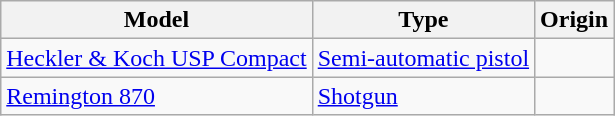<table class="wikitable">
<tr>
<th>Model</th>
<th>Type</th>
<th>Origin</th>
</tr>
<tr>
<td><a href='#'>Heckler & Koch USP Compact</a></td>
<td><a href='#'>Semi-automatic pistol</a></td>
<td></td>
</tr>
<tr>
<td><a href='#'>Remington 870</a></td>
<td><a href='#'>Shotgun</a></td>
<td></td>
</tr>
</table>
